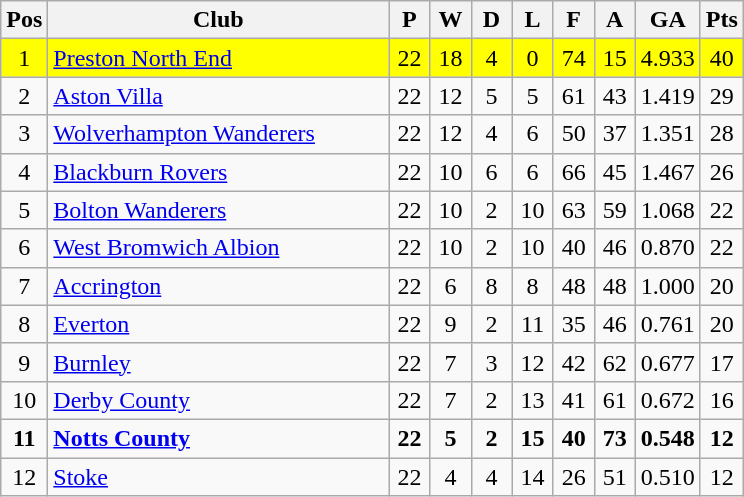<table class="wikitable" style="text-align:center">
<tr>
<th width="20">Pos</th>
<th width="220">Club</th>
<th width="20">P</th>
<th width="20">W</th>
<th width="20">D</th>
<th width="20">L</th>
<th width="20">F</th>
<th width="20">A</th>
<th>GA</th>
<th width="20">Pts</th>
</tr>
<tr bgcolor="#FFFF00">
<td>1</td>
<td align="left"><a href='#'>Preston North End</a></td>
<td>22</td>
<td>18</td>
<td>4</td>
<td>0</td>
<td>74</td>
<td>15</td>
<td>4.933</td>
<td>40</td>
</tr>
<tr>
<td>2</td>
<td align="left"><a href='#'>Aston Villa</a></td>
<td>22</td>
<td>12</td>
<td>5</td>
<td>5</td>
<td>61</td>
<td>43</td>
<td>1.419</td>
<td>29</td>
</tr>
<tr>
<td>3</td>
<td align="left"><a href='#'>Wolverhampton Wanderers</a></td>
<td>22</td>
<td>12</td>
<td>4</td>
<td>6</td>
<td>50</td>
<td>37</td>
<td>1.351</td>
<td>28</td>
</tr>
<tr>
<td>4</td>
<td align="left"><a href='#'>Blackburn Rovers</a></td>
<td>22</td>
<td>10</td>
<td>6</td>
<td>6</td>
<td>66</td>
<td>45</td>
<td>1.467</td>
<td>26</td>
</tr>
<tr>
<td>5</td>
<td align="left"><a href='#'>Bolton Wanderers</a></td>
<td>22</td>
<td>10</td>
<td>2</td>
<td>10</td>
<td>63</td>
<td>59</td>
<td>1.068</td>
<td>22</td>
</tr>
<tr>
<td>6</td>
<td align="left"><a href='#'>West Bromwich Albion</a></td>
<td>22</td>
<td>10</td>
<td>2</td>
<td>10</td>
<td>40</td>
<td>46</td>
<td>0.870</td>
<td>22</td>
</tr>
<tr>
<td>7</td>
<td align="left"><a href='#'>Accrington</a></td>
<td>22</td>
<td>6</td>
<td>8</td>
<td>8</td>
<td>48</td>
<td>48</td>
<td>1.000</td>
<td>20</td>
</tr>
<tr>
<td>8</td>
<td align="left"><a href='#'>Everton</a></td>
<td>22</td>
<td>9</td>
<td>2</td>
<td>11</td>
<td>35</td>
<td>46</td>
<td>0.761</td>
<td>20</td>
</tr>
<tr>
<td>9</td>
<td align="left"><a href='#'>Burnley</a></td>
<td>22</td>
<td>7</td>
<td>3</td>
<td>12</td>
<td>42</td>
<td>62</td>
<td>0.677</td>
<td>17</td>
</tr>
<tr>
<td>10</td>
<td align="left"><a href='#'>Derby County</a></td>
<td>22</td>
<td>7</td>
<td>2</td>
<td>13</td>
<td>41</td>
<td>61</td>
<td>0.672</td>
<td>16</td>
</tr>
<tr>
<td><strong>11</strong></td>
<td align="left"><strong><a href='#'>Notts County</a></strong></td>
<td><strong>22</strong></td>
<td><strong>5</strong></td>
<td><strong>2</strong></td>
<td><strong>15</strong></td>
<td><strong>40</strong></td>
<td><strong>73</strong></td>
<td><strong>0.548</strong></td>
<td><strong>12</strong></td>
</tr>
<tr>
<td>12</td>
<td align="left"><a href='#'>Stoke</a></td>
<td>22</td>
<td>4</td>
<td>4</td>
<td>14</td>
<td>26</td>
<td>51</td>
<td>0.510</td>
<td>12</td>
</tr>
</table>
